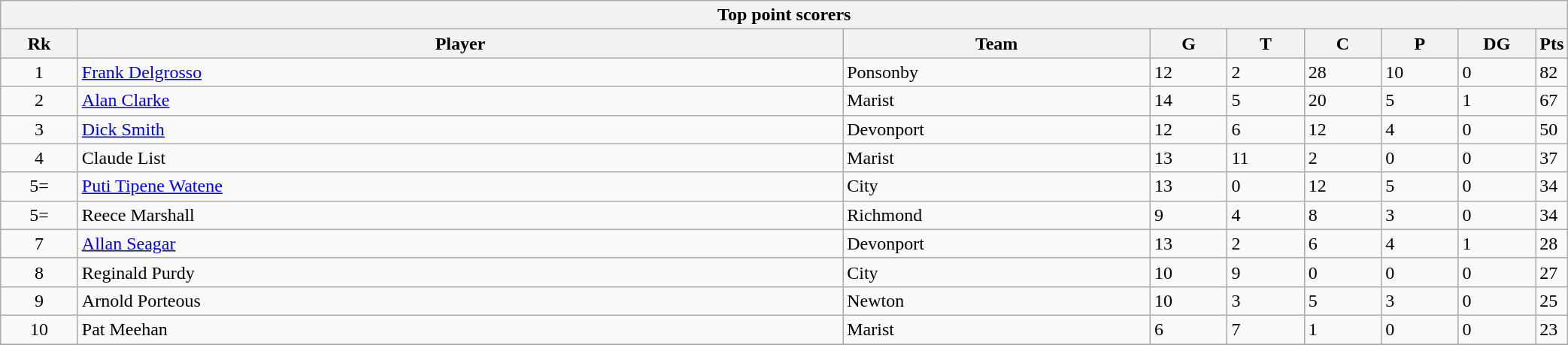<table class="wikitable collapsible sortable" style="text-align:left; font-size:100%; width:110%;">
<tr>
<th colspan="100%">Top point scorers</th>
</tr>
<tr>
<th style="width:5%;">Rk</th>
<th style="width:50%;">Player</th>
<th style="width:20%;">Team</th>
<th style="width:5%;">G</th>
<th style="width:5%;">T</th>
<th style="width:5%;">C</th>
<th style="width:5%;">P</th>
<th style="width:5%;">DG</th>
<th style="width:10%;">Pts<br></th>
</tr>
<tr>
<td style="text-align:center;">1</td>
<td><a href='#'>Frank Delgrosso</a></td>
<td>Ponsonby</td>
<td>12</td>
<td>2</td>
<td>28</td>
<td>10</td>
<td>0</td>
<td>82</td>
</tr>
<tr>
<td style="text-align:center;">2</td>
<td><a href='#'>Alan Clarke</a></td>
<td>Marist</td>
<td>14</td>
<td>5</td>
<td>20</td>
<td>5</td>
<td>1</td>
<td>67</td>
</tr>
<tr>
<td style="text-align:center;">3</td>
<td><a href='#'>Dick Smith</a></td>
<td>Devonport</td>
<td>12</td>
<td>6</td>
<td>12</td>
<td>4</td>
<td>0</td>
<td>50</td>
</tr>
<tr>
<td style="text-align:center;">4</td>
<td>Claude List</td>
<td>Marist</td>
<td>13</td>
<td>11</td>
<td>2</td>
<td>0</td>
<td>0</td>
<td>37</td>
</tr>
<tr>
<td style="text-align:center;">5=</td>
<td><a href='#'>Puti Tipene Watene</a></td>
<td>City</td>
<td>13</td>
<td>0</td>
<td>12</td>
<td>5</td>
<td>0</td>
<td>34</td>
</tr>
<tr>
<td style="text-align:center;">5=</td>
<td>Reece Marshall</td>
<td>Richmond</td>
<td>9</td>
<td>4</td>
<td>8</td>
<td>3</td>
<td>0</td>
<td>34</td>
</tr>
<tr>
<td style="text-align:center;">7</td>
<td><a href='#'>Allan Seagar</a></td>
<td>Devonport</td>
<td>13</td>
<td>2</td>
<td>6</td>
<td>4</td>
<td>1</td>
<td>28</td>
</tr>
<tr>
<td style="text-align:center;">8</td>
<td>Reginald Purdy</td>
<td>City</td>
<td>10</td>
<td>9</td>
<td>0</td>
<td>0</td>
<td>0</td>
<td>27</td>
</tr>
<tr>
<td style="text-align:center;">9</td>
<td>Arnold Porteous</td>
<td>Newton</td>
<td>10</td>
<td>3</td>
<td>5</td>
<td>3</td>
<td>0</td>
<td>25</td>
</tr>
<tr>
<td style="text-align:center;">10</td>
<td>Pat Meehan</td>
<td>Marist</td>
<td>6</td>
<td>7</td>
<td>1</td>
<td>0</td>
<td>0</td>
<td>23</td>
</tr>
<tr>
</tr>
</table>
